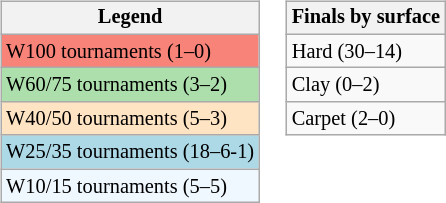<table>
<tr valign=top>
<td><br><table class=wikitable style="font-size:85%">
<tr>
<th>Legend</th>
</tr>
<tr style="background:#f88379;">
<td>W100 tournaments (1–0)</td>
</tr>
<tr style="background:#addfad;">
<td>W60/75 tournaments (3–2)</td>
</tr>
<tr style="background:#ffe4c4;">
<td>W40/50 tournaments (5–3)</td>
</tr>
<tr style="background:lightblue;">
<td>W25/35 tournaments (18–6-1)</td>
</tr>
<tr style="background:#f0f8ff;">
<td>W10/15 tournaments (5–5)</td>
</tr>
</table>
</td>
<td><br><table class=wikitable style="font-size:85%">
<tr>
<th>Finals by surface</th>
</tr>
<tr>
<td>Hard (30–14)</td>
</tr>
<tr>
<td>Clay (0–2)</td>
</tr>
<tr>
<td>Carpet (2–0)</td>
</tr>
</table>
</td>
</tr>
</table>
